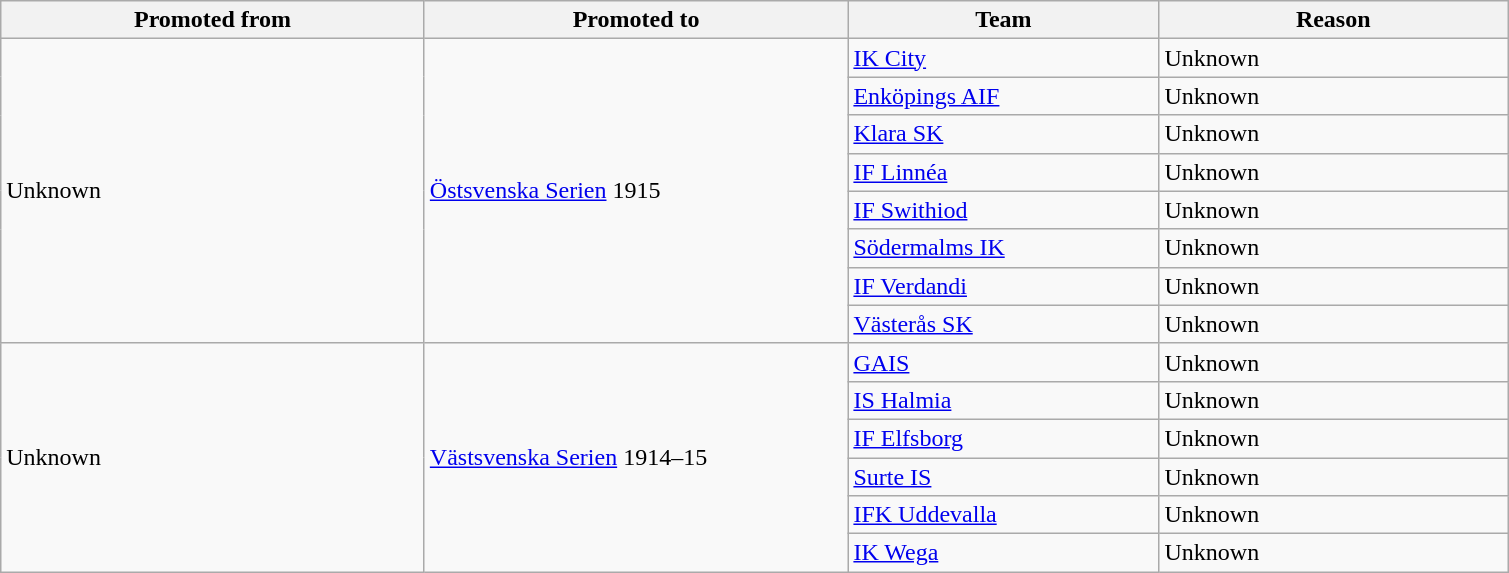<table class="wikitable" style="text-align: left;">
<tr>
<th style="width: 275px;">Promoted from</th>
<th style="width: 275px;">Promoted to</th>
<th style="width: 200px;">Team</th>
<th style="width: 225px;">Reason</th>
</tr>
<tr>
<td rowspan=8>Unknown</td>
<td rowspan=8><a href='#'>Östsvenska Serien</a> 1915</td>
<td><a href='#'>IK City</a></td>
<td>Unknown</td>
</tr>
<tr>
<td><a href='#'>Enköpings AIF</a></td>
<td>Unknown</td>
</tr>
<tr>
<td><a href='#'>Klara SK</a></td>
<td>Unknown</td>
</tr>
<tr>
<td><a href='#'>IF Linnéa</a></td>
<td>Unknown</td>
</tr>
<tr>
<td><a href='#'>IF Swithiod</a></td>
<td>Unknown</td>
</tr>
<tr>
<td><a href='#'>Södermalms IK</a></td>
<td>Unknown</td>
</tr>
<tr>
<td><a href='#'>IF Verdandi</a></td>
<td>Unknown</td>
</tr>
<tr>
<td><a href='#'>Västerås SK</a></td>
<td>Unknown</td>
</tr>
<tr>
<td rowspan=6>Unknown</td>
<td rowspan=6><a href='#'>Västsvenska Serien</a> 1914–15</td>
<td><a href='#'>GAIS</a></td>
<td>Unknown</td>
</tr>
<tr>
<td><a href='#'>IS Halmia</a></td>
<td>Unknown</td>
</tr>
<tr>
<td><a href='#'>IF Elfsborg</a></td>
<td>Unknown</td>
</tr>
<tr>
<td><a href='#'>Surte IS</a></td>
<td>Unknown</td>
</tr>
<tr>
<td><a href='#'>IFK Uddevalla</a></td>
<td>Unknown</td>
</tr>
<tr>
<td><a href='#'>IK Wega</a></td>
<td>Unknown</td>
</tr>
</table>
